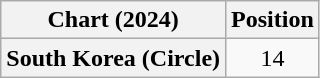<table class="wikitable plainrowheaders" style="text-align:center">
<tr>
<th scope="col">Chart (2024)</th>
<th scope="col">Position</th>
</tr>
<tr>
<th scope="row">South Korea (Circle)</th>
<td>14</td>
</tr>
</table>
